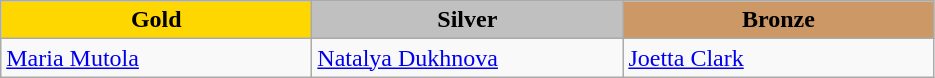<table class="wikitable" style="text-align:left">
<tr align="center">
<td width=200 bgcolor=gold><strong>Gold</strong></td>
<td width=200 bgcolor=silver><strong>Silver</strong></td>
<td width=200 bgcolor=CC9966><strong>Bronze</strong></td>
</tr>
<tr>
<td><a href='#'>Maria Mutola</a><br><em></em></td>
<td><a href='#'>Natalya Dukhnova</a><br><em></em></td>
<td><a href='#'>Joetta Clark</a><br><em></em></td>
</tr>
</table>
